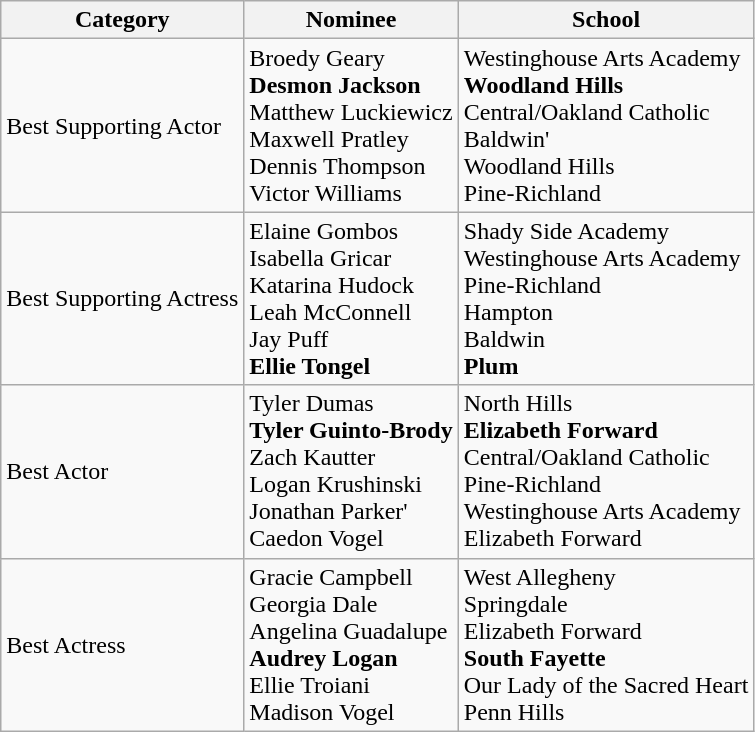<table class="wikitable">
<tr>
<th>Category</th>
<th>Nominee</th>
<th>School</th>
</tr>
<tr>
<td>Best Supporting Actor</td>
<td>Broedy Geary<br><strong>Desmon Jackson</strong><br>Matthew Luckiewicz<br>Maxwell Pratley<br>Dennis Thompson<br>Victor Williams</td>
<td>Westinghouse Arts Academy<br><strong>Woodland Hills</strong><br>Central/Oakland Catholic<br>Baldwin'<br>Woodland Hills<br>Pine-Richland</td>
</tr>
<tr>
<td>Best Supporting Actress</td>
<td>Elaine Gombos<br>Isabella Gricar<br>Katarina Hudock<br>Leah McConnell<br>Jay Puff<br><strong>Ellie Tongel</strong></td>
<td>Shady Side Academy<br>Westinghouse Arts Academy<br>Pine-Richland<br>Hampton<br>Baldwin<br><strong>Plum</strong></td>
</tr>
<tr>
<td>Best Actor</td>
<td>Tyler Dumas<br><strong>Tyler Guinto-Brody</strong><br>Zach Kautter<br>Logan Krushinski<br>Jonathan Parker'<br>Caedon Vogel</td>
<td>North Hills<br><strong>Elizabeth Forward</strong><br>Central/Oakland Catholic<br>Pine-Richland<br>Westinghouse Arts Academy<br>Elizabeth Forward</td>
</tr>
<tr>
<td>Best Actress</td>
<td>Gracie Campbell<br>Georgia Dale<br>Angelina Guadalupe<br><strong>Audrey Logan</strong><br>Ellie Troiani<br>Madison Vogel</td>
<td>West Allegheny<br>Springdale<br>Elizabeth Forward<br><strong>South Fayette</strong><br>Our Lady of the Sacred Heart<br>Penn Hills</td>
</tr>
</table>
